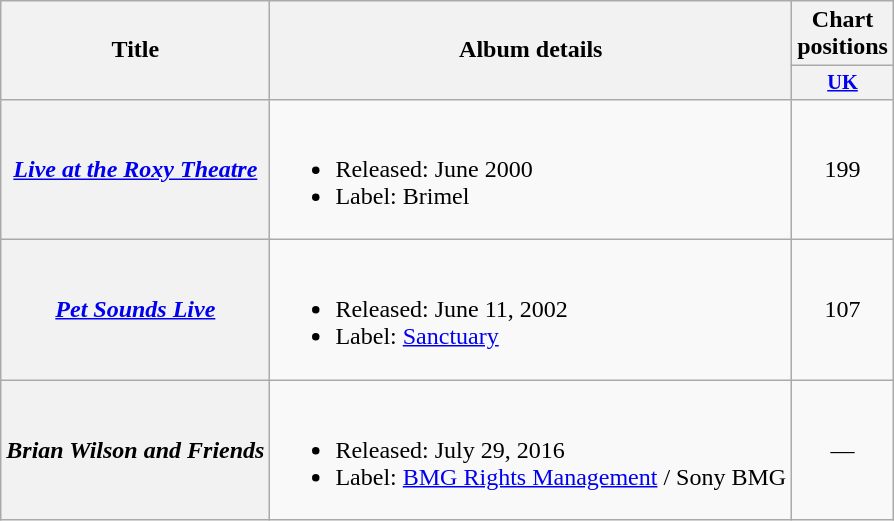<table class="wikitable plainrowheaders">
<tr>
<th scope="col" rowspan="2">Title</th>
<th scope="col" rowspan="2">Album details</th>
<th scope="col" colspan="1">Chart positions</th>
</tr>
<tr>
<th style="width:2em;font-size:85%"><a href='#'>UK</a><br></th>
</tr>
<tr>
<th scope="row"><em><a href='#'>Live at the Roxy Theatre</a></em></th>
<td><br><ul><li>Released: June 2000</li><li>Label: Brimel</li></ul></td>
<td align="center">199</td>
</tr>
<tr>
<th scope="row"><em><a href='#'>Pet Sounds Live</a></em></th>
<td><br><ul><li>Released: June 11, 2002</li><li>Label: <a href='#'>Sanctuary</a></li></ul></td>
<td align="center">107</td>
</tr>
<tr>
<th scope="row"><em>Brian Wilson and Friends</em></th>
<td><br><ul><li>Released: July 29, 2016</li><li>Label: <a href='#'>BMG Rights Management</a> / Sony BMG</li></ul></td>
<td align="center">—</td>
</tr>
</table>
